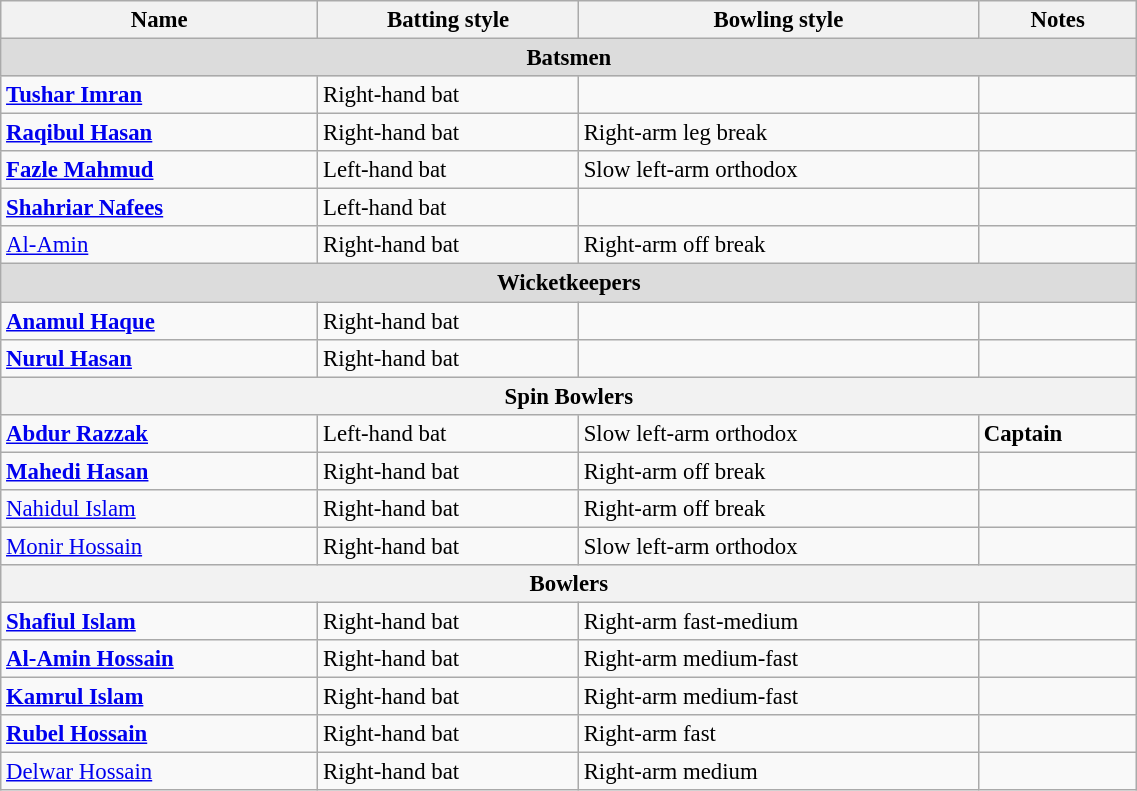<table class="wikitable"  style="font-size:95%;" width="60%">
<tr>
<th text-align:center;">Name</th>
<th text-align:center;">Batting style</th>
<th text-align:center;">Bowling style</th>
<th text-align:center;">Notes</th>
</tr>
<tr>
<th colspan="4"  style="background:#dcdcdc; text-align:center;">Batsmen</th>
</tr>
<tr>
<td><strong><a href='#'>Tushar Imran</a></strong></td>
<td>Right-hand bat</td>
<td></td>
<td></td>
</tr>
<tr>
<td><strong><a href='#'>Raqibul Hasan</a></strong></td>
<td>Right-hand bat</td>
<td>Right-arm leg break</td>
<td></td>
</tr>
<tr>
<td><strong><a href='#'>Fazle Mahmud</a></strong></td>
<td>Left-hand bat</td>
<td>Slow left-arm orthodox</td>
<td></td>
</tr>
<tr>
<td><strong><a href='#'>Shahriar Nafees</a></strong></td>
<td>Left-hand bat</td>
<td></td>
<td></td>
</tr>
<tr>
<td><a href='#'>Al-Amin</a></td>
<td>Right-hand bat</td>
<td>Right-arm off break</td>
<td></td>
</tr>
<tr>
<th colspan="4"  style="background:#dcdcdc; text-align:center;">Wicketkeepers</th>
</tr>
<tr>
<td><strong><a href='#'>Anamul Haque</a></strong></td>
<td>Right-hand bat</td>
<td></td>
<td></td>
</tr>
<tr>
<td><strong><a href='#'>Nurul Hasan</a></strong></td>
<td>Right-hand bat</td>
<td></td>
<td></td>
</tr>
<tr>
<th colspan="4"  style="background#dcdcdc; text-align:center">Spin Bowlers</th>
</tr>
<tr>
<td><strong><a href='#'>Abdur Razzak</a></strong></td>
<td>Left-hand bat</td>
<td>Slow left-arm orthodox</td>
<td><strong>Captain</strong></td>
</tr>
<tr>
<td><strong><a href='#'>Mahedi Hasan</a></strong></td>
<td>Right-hand bat</td>
<td>Right-arm off break</td>
<td></td>
</tr>
<tr>
<td><a href='#'>Nahidul Islam</a></td>
<td>Right-hand bat</td>
<td>Right-arm off break</td>
<td></td>
</tr>
<tr>
<td><a href='#'>Monir Hossain</a></td>
<td>Right-hand bat</td>
<td>Slow left-arm orthodox</td>
<td></td>
</tr>
<tr>
<th colspan="4"  style="background#dcdcdc; text-align:center">Bowlers</th>
</tr>
<tr>
<td><strong><a href='#'>Shafiul Islam</a></strong></td>
<td>Right-hand bat</td>
<td>Right-arm fast-medium</td>
<td></td>
</tr>
<tr>
<td><strong><a href='#'>Al-Amin Hossain</a></strong></td>
<td>Right-hand bat</td>
<td>Right-arm medium-fast</td>
<td></td>
</tr>
<tr>
<td><strong><a href='#'>Kamrul Islam</a></strong></td>
<td>Right-hand bat</td>
<td>Right-arm medium-fast</td>
<td></td>
</tr>
<tr>
<td><strong><a href='#'>Rubel Hossain</a></strong></td>
<td>Right-hand bat</td>
<td>Right-arm fast</td>
<td></td>
</tr>
<tr>
<td><a href='#'>Delwar Hossain</a></td>
<td>Right-hand bat</td>
<td>Right-arm medium</td>
<td></td>
</tr>
</table>
